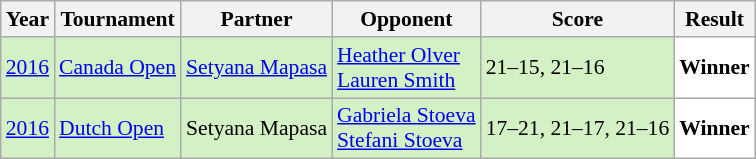<table class="sortable wikitable" style="font-size: 90%;">
<tr>
<th>Year</th>
<th>Tournament</th>
<th>Partner</th>
<th>Opponent</th>
<th>Score</th>
<th>Result</th>
</tr>
<tr style="background:#D4F1C5">
<td align="center"><a href='#'>2016</a></td>
<td align="left"><a href='#'>Canada Open</a></td>
<td align="left"> <a href='#'>Setyana Mapasa</a></td>
<td align="left"> <a href='#'>Heather Olver</a> <br>  <a href='#'>Lauren Smith</a></td>
<td align="left">21–15, 21–16</td>
<td style="text-align:left; background:white"> <strong>Winner</strong></td>
</tr>
<tr style="background:#D4F1C5">
<td align="center"><a href='#'>2016</a></td>
<td align="left"><a href='#'>Dutch Open</a></td>
<td align="left"> Setyana Mapasa</td>
<td align="left"> <a href='#'>Gabriela Stoeva</a> <br>  <a href='#'>Stefani Stoeva</a></td>
<td align="left">17–21, 21–17, 21–16</td>
<td style="text-align:left; background:white"> <strong>Winner</strong></td>
</tr>
</table>
